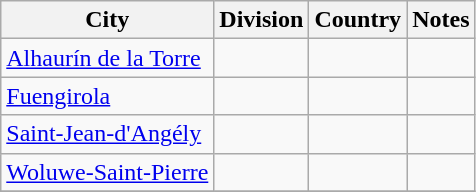<table class="wikitable sortable">
<tr>
<th>City</th>
<th>Division</th>
<th>Country</th>
<th>Notes</th>
</tr>
<tr>
<td><a href='#'>Alhaurín de la Torre</a></td>
<td></td>
<td></td>
<td></td>
</tr>
<tr>
<td><a href='#'>Fuengirola</a></td>
<td></td>
<td></td>
<td></td>
</tr>
<tr>
<td><a href='#'>Saint-Jean-d'Angély</a></td>
<td></td>
<td></td>
<td></td>
</tr>
<tr>
<td><a href='#'>Woluwe-Saint-Pierre</a></td>
<td></td>
<td></td>
<td></td>
</tr>
<tr>
</tr>
</table>
